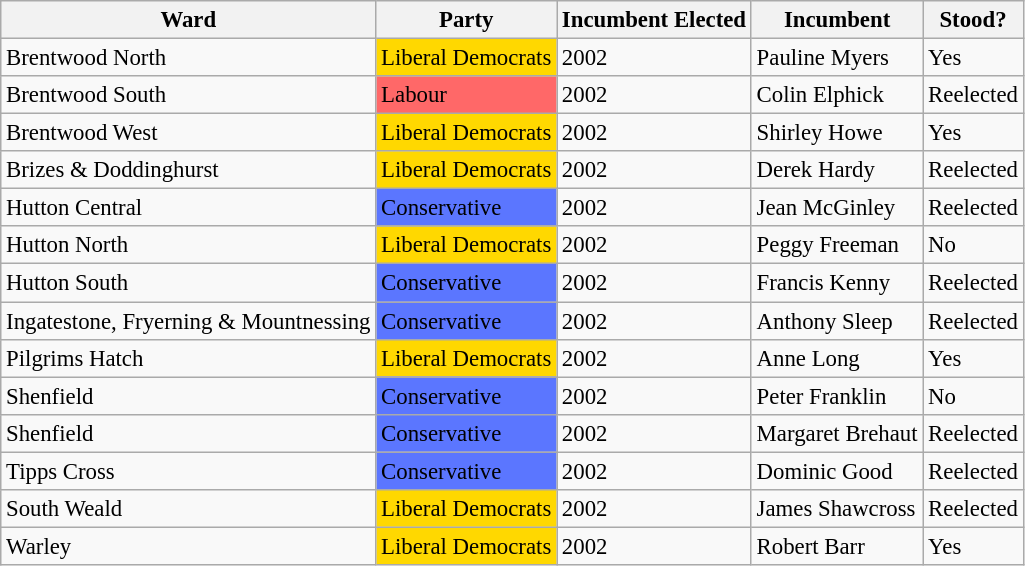<table class="wikitable" style="font-size: 95%;">
<tr>
<th>Ward</th>
<th>Party</th>
<th>Incumbent Elected</th>
<th>Incumbent</th>
<th>Stood?</th>
</tr>
<tr>
<td>Brentwood North</td>
<td bgcolor="FFD800">Liberal Democrats</td>
<td>2002</td>
<td>Pauline Myers</td>
<td>Yes</td>
</tr>
<tr>
<td>Brentwood South</td>
<td bgcolor="FF6868">Labour</td>
<td>2002</td>
<td>Colin Elphick</td>
<td>Reelected</td>
</tr>
<tr>
<td>Brentwood West</td>
<td bgcolor="FFD800">Liberal Democrats</td>
<td>2002</td>
<td>Shirley Howe</td>
<td>Yes</td>
</tr>
<tr>
<td>Brizes & Doddinghurst</td>
<td bgcolor="FFD800">Liberal Democrats</td>
<td>2002</td>
<td>Derek Hardy</td>
<td>Reelected</td>
</tr>
<tr>
<td>Hutton Central</td>
<td bgcolor="5B76FF">Conservative</td>
<td>2002</td>
<td>Jean McGinley</td>
<td>Reelected</td>
</tr>
<tr>
<td>Hutton North</td>
<td bgcolor="FFD800">Liberal Democrats</td>
<td>2002</td>
<td>Peggy Freeman</td>
<td>No</td>
</tr>
<tr>
<td>Hutton South</td>
<td bgcolor="5B76FF">Conservative</td>
<td>2002</td>
<td>Francis Kenny</td>
<td>Reelected</td>
</tr>
<tr>
<td>Ingatestone, Fryerning & Mountnessing</td>
<td bgcolor="5B76FF">Conservative</td>
<td>2002</td>
<td>Anthony Sleep</td>
<td>Reelected</td>
</tr>
<tr>
<td>Pilgrims Hatch</td>
<td bgcolor="FFD800">Liberal Democrats</td>
<td>2002</td>
<td>Anne Long</td>
<td>Yes</td>
</tr>
<tr>
<td>Shenfield</td>
<td bgcolor="5B76FF">Conservative</td>
<td>2002</td>
<td>Peter Franklin</td>
<td>No</td>
</tr>
<tr>
<td>Shenfield</td>
<td bgcolor="5B76FF">Conservative</td>
<td>2002</td>
<td>Margaret Brehaut</td>
<td>Reelected</td>
</tr>
<tr>
<td>Tipps Cross</td>
<td bgcolor="5B76FF">Conservative</td>
<td>2002</td>
<td>Dominic Good</td>
<td>Reelected</td>
</tr>
<tr>
<td>South Weald</td>
<td bgcolor="FFD800">Liberal Democrats</td>
<td>2002</td>
<td>James Shawcross</td>
<td>Reelected</td>
</tr>
<tr>
<td>Warley</td>
<td bgcolor="FFD800">Liberal Democrats</td>
<td>2002</td>
<td>Robert Barr</td>
<td>Yes</td>
</tr>
</table>
